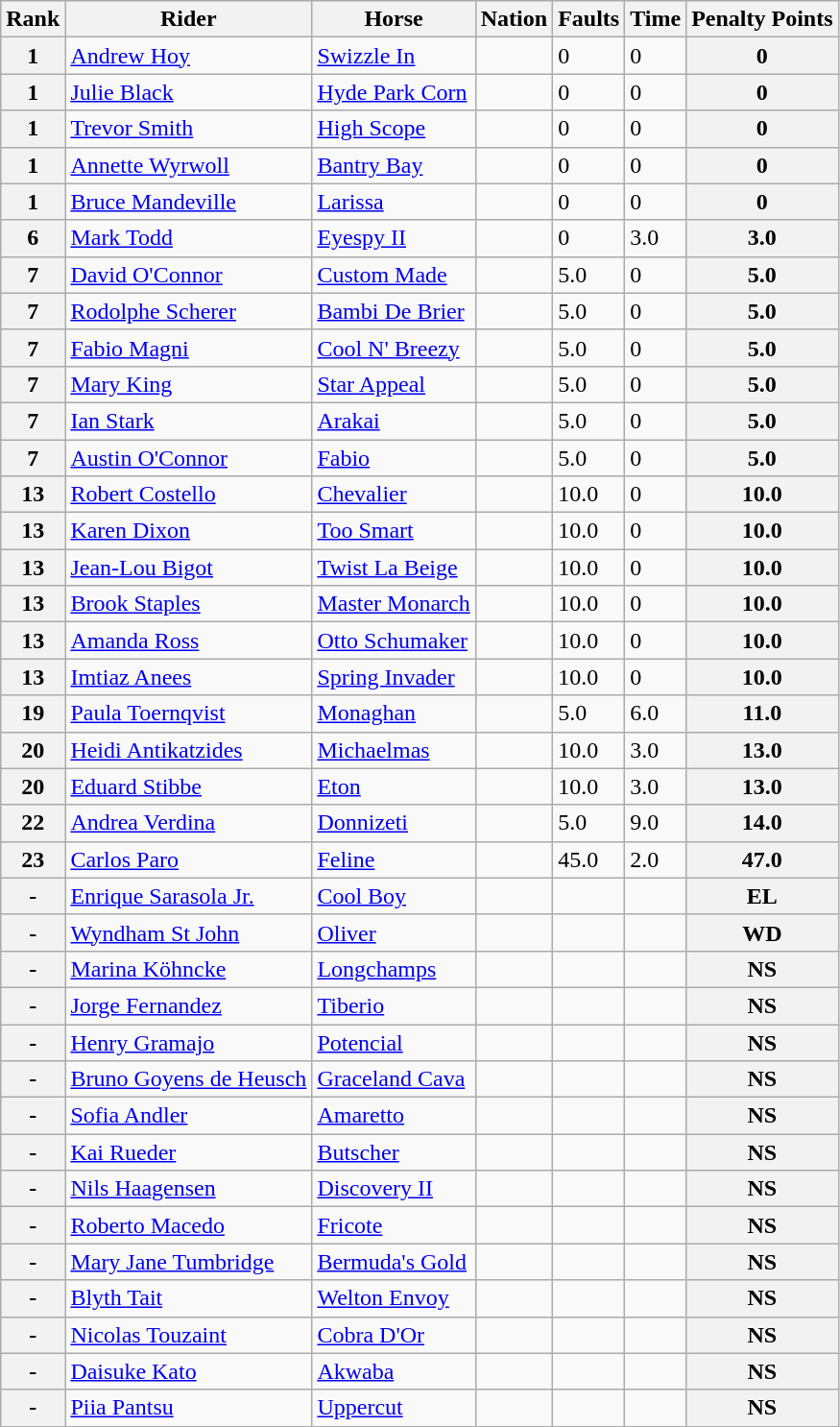<table class="wikitable sortable">
<tr>
<th><strong>Rank</strong></th>
<th><strong>Rider</strong></th>
<th><strong>Horse</strong></th>
<th><strong>Nation</strong></th>
<th><strong>Faults</strong></th>
<th><strong>Time</strong></th>
<th><strong>Penalty Points</strong></th>
</tr>
<tr>
<th>1</th>
<td><a href='#'>Andrew Hoy</a></td>
<td><a href='#'>Swizzle In</a></td>
<td></td>
<td>0</td>
<td>0</td>
<th>0</th>
</tr>
<tr>
<th>1</th>
<td><a href='#'>Julie Black</a></td>
<td><a href='#'>Hyde Park Corn</a></td>
<td></td>
<td>0</td>
<td>0</td>
<th>0</th>
</tr>
<tr>
<th>1</th>
<td><a href='#'>Trevor Smith</a></td>
<td><a href='#'>High Scope</a></td>
<td></td>
<td>0</td>
<td>0</td>
<th>0</th>
</tr>
<tr>
<th>1</th>
<td><a href='#'>Annette Wyrwoll</a></td>
<td><a href='#'>Bantry Bay</a></td>
<td></td>
<td>0</td>
<td>0</td>
<th>0</th>
</tr>
<tr>
<th>1</th>
<td><a href='#'>Bruce Mandeville</a></td>
<td><a href='#'>Larissa</a></td>
<td></td>
<td>0</td>
<td>0</td>
<th>0</th>
</tr>
<tr>
<th>6</th>
<td><a href='#'>Mark Todd</a></td>
<td><a href='#'>Eyespy II</a></td>
<td></td>
<td>0</td>
<td>3.0</td>
<th>3.0</th>
</tr>
<tr>
<th>7</th>
<td><a href='#'>David O'Connor</a></td>
<td><a href='#'>Custom Made</a></td>
<td></td>
<td>5.0</td>
<td>0</td>
<th>5.0</th>
</tr>
<tr>
<th>7</th>
<td><a href='#'>Rodolphe Scherer</a></td>
<td><a href='#'>Bambi De Brier</a></td>
<td></td>
<td>5.0</td>
<td>0</td>
<th>5.0</th>
</tr>
<tr>
<th>7</th>
<td><a href='#'>Fabio Magni</a></td>
<td><a href='#'>Cool N' Breezy</a></td>
<td></td>
<td>5.0</td>
<td>0</td>
<th>5.0</th>
</tr>
<tr>
<th>7</th>
<td><a href='#'>Mary King</a></td>
<td><a href='#'>Star Appeal</a></td>
<td></td>
<td>5.0</td>
<td>0</td>
<th>5.0</th>
</tr>
<tr>
<th>7</th>
<td><a href='#'>Ian Stark</a></td>
<td><a href='#'>Arakai</a></td>
<td></td>
<td>5.0</td>
<td>0</td>
<th>5.0</th>
</tr>
<tr>
<th>7</th>
<td><a href='#'>Austin O'Connor</a></td>
<td><a href='#'>Fabio</a></td>
<td></td>
<td>5.0</td>
<td>0</td>
<th>5.0</th>
</tr>
<tr>
<th>13</th>
<td><a href='#'>Robert Costello</a></td>
<td><a href='#'>Chevalier</a></td>
<td></td>
<td>10.0</td>
<td>0</td>
<th>10.0</th>
</tr>
<tr>
<th>13</th>
<td><a href='#'>Karen Dixon</a></td>
<td><a href='#'>Too Smart</a></td>
<td></td>
<td>10.0</td>
<td>0</td>
<th>10.0</th>
</tr>
<tr>
<th>13</th>
<td><a href='#'>Jean-Lou Bigot</a></td>
<td><a href='#'>Twist La Beige</a></td>
<td></td>
<td>10.0</td>
<td>0</td>
<th>10.0</th>
</tr>
<tr>
<th>13</th>
<td><a href='#'>Brook Staples</a></td>
<td><a href='#'>Master Monarch</a></td>
<td></td>
<td>10.0</td>
<td>0</td>
<th>10.0</th>
</tr>
<tr>
<th>13</th>
<td><a href='#'>Amanda Ross</a></td>
<td><a href='#'>Otto Schumaker</a></td>
<td></td>
<td>10.0</td>
<td>0</td>
<th>10.0</th>
</tr>
<tr>
<th>13</th>
<td><a href='#'>Imtiaz Anees</a></td>
<td><a href='#'>Spring Invader</a></td>
<td></td>
<td>10.0</td>
<td>0</td>
<th>10.0</th>
</tr>
<tr>
<th>19</th>
<td><a href='#'>Paula Toernqvist</a></td>
<td><a href='#'>Monaghan</a></td>
<td></td>
<td>5.0</td>
<td>6.0</td>
<th>11.0</th>
</tr>
<tr>
<th>20</th>
<td><a href='#'>Heidi Antikatzides</a></td>
<td><a href='#'>Michaelmas</a></td>
<td></td>
<td>10.0</td>
<td>3.0</td>
<th>13.0</th>
</tr>
<tr>
<th>20</th>
<td><a href='#'>Eduard Stibbe</a></td>
<td><a href='#'>Eton</a></td>
<td></td>
<td>10.0</td>
<td>3.0</td>
<th>13.0</th>
</tr>
<tr>
<th>22</th>
<td><a href='#'>Andrea Verdina</a></td>
<td><a href='#'>Donnizeti</a></td>
<td></td>
<td>5.0</td>
<td>9.0</td>
<th>14.0</th>
</tr>
<tr>
<th>23</th>
<td><a href='#'>Carlos Paro</a></td>
<td><a href='#'>Feline</a></td>
<td></td>
<td>45.0</td>
<td>2.0</td>
<th>47.0</th>
</tr>
<tr>
<th>-</th>
<td><a href='#'>Enrique Sarasola Jr.</a></td>
<td><a href='#'>Cool Boy</a></td>
<td></td>
<td></td>
<td></td>
<th><strong>EL</strong></th>
</tr>
<tr>
<th>-</th>
<td><a href='#'>Wyndham St John</a></td>
<td><a href='#'>Oliver</a></td>
<td></td>
<td></td>
<td></td>
<th><strong>WD</strong></th>
</tr>
<tr>
<th>-</th>
<td><a href='#'>Marina Köhncke</a></td>
<td><a href='#'>Longchamps</a></td>
<td></td>
<td></td>
<td></td>
<th><strong>NS</strong></th>
</tr>
<tr>
<th>-</th>
<td><a href='#'>Jorge Fernandez</a></td>
<td><a href='#'>Tiberio</a></td>
<td></td>
<td></td>
<td></td>
<th><strong>NS</strong></th>
</tr>
<tr>
<th>-</th>
<td><a href='#'>Henry Gramajo</a></td>
<td><a href='#'>Potencial</a></td>
<td></td>
<td></td>
<td></td>
<th><strong>NS</strong></th>
</tr>
<tr>
<th>-</th>
<td><a href='#'>Bruno Goyens de Heusch</a></td>
<td><a href='#'>Graceland Cava</a></td>
<td></td>
<td></td>
<td></td>
<th><strong>NS</strong></th>
</tr>
<tr>
<th>-</th>
<td><a href='#'>Sofia Andler</a></td>
<td><a href='#'>Amaretto</a></td>
<td></td>
<td></td>
<td></td>
<th><strong>NS</strong></th>
</tr>
<tr>
<th>-</th>
<td><a href='#'>Kai Rueder</a></td>
<td><a href='#'>Butscher</a></td>
<td></td>
<td></td>
<td></td>
<th><strong>NS</strong></th>
</tr>
<tr>
<th>-</th>
<td><a href='#'>Nils Haagensen</a></td>
<td><a href='#'>Discovery II</a></td>
<td></td>
<td></td>
<td></td>
<th><strong>NS</strong></th>
</tr>
<tr>
<th>-</th>
<td><a href='#'>Roberto Macedo</a></td>
<td><a href='#'>Fricote</a></td>
<td></td>
<td></td>
<td></td>
<th><strong>NS</strong></th>
</tr>
<tr>
<th>-</th>
<td><a href='#'>Mary Jane Tumbridge</a></td>
<td><a href='#'>Bermuda's Gold</a></td>
<td></td>
<td></td>
<td></td>
<th><strong>NS</strong></th>
</tr>
<tr>
<th>-</th>
<td><a href='#'>Blyth Tait</a></td>
<td><a href='#'>Welton Envoy</a></td>
<td></td>
<td></td>
<td></td>
<th><strong>NS</strong></th>
</tr>
<tr>
<th>-</th>
<td><a href='#'>Nicolas Touzaint</a></td>
<td><a href='#'>Cobra D'Or</a></td>
<td></td>
<td></td>
<td></td>
<th><strong>NS</strong></th>
</tr>
<tr>
<th>-</th>
<td><a href='#'>Daisuke Kato</a></td>
<td><a href='#'>Akwaba</a></td>
<td></td>
<td></td>
<td></td>
<th><strong>NS</strong></th>
</tr>
<tr>
<th>-</th>
<td><a href='#'>Piia Pantsu</a></td>
<td><a href='#'>Uppercut</a></td>
<td></td>
<td></td>
<td></td>
<th><strong>NS</strong></th>
</tr>
</table>
